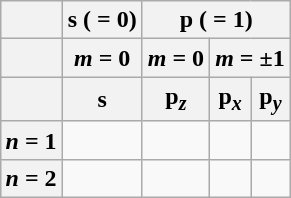<table class="wikitable" align=right>
<tr>
<th></th>
<th>s  ( = 0)</th>
<th colspan="3">p ( = 1)</th>
</tr>
<tr>
<th></th>
<th><em>m</em> = 0</th>
<th><em>m</em> = 0</th>
<th colspan="2"><em>m</em> = ±1</th>
</tr>
<tr>
<th></th>
<th>s</th>
<th>p<sub><em>z</em></sub></th>
<th>p<sub><em>x</em></sub></th>
<th>p<sub><em>y</em></sub></th>
</tr>
<tr align=center>
<th><em>n</em> = 1</th>
<td></td>
<td></td>
<td></td>
<td></td>
</tr>
<tr align=center>
<th><em>n</em> = 2</th>
<td></td>
<td></td>
<td></td>
<td></td>
</tr>
</table>
